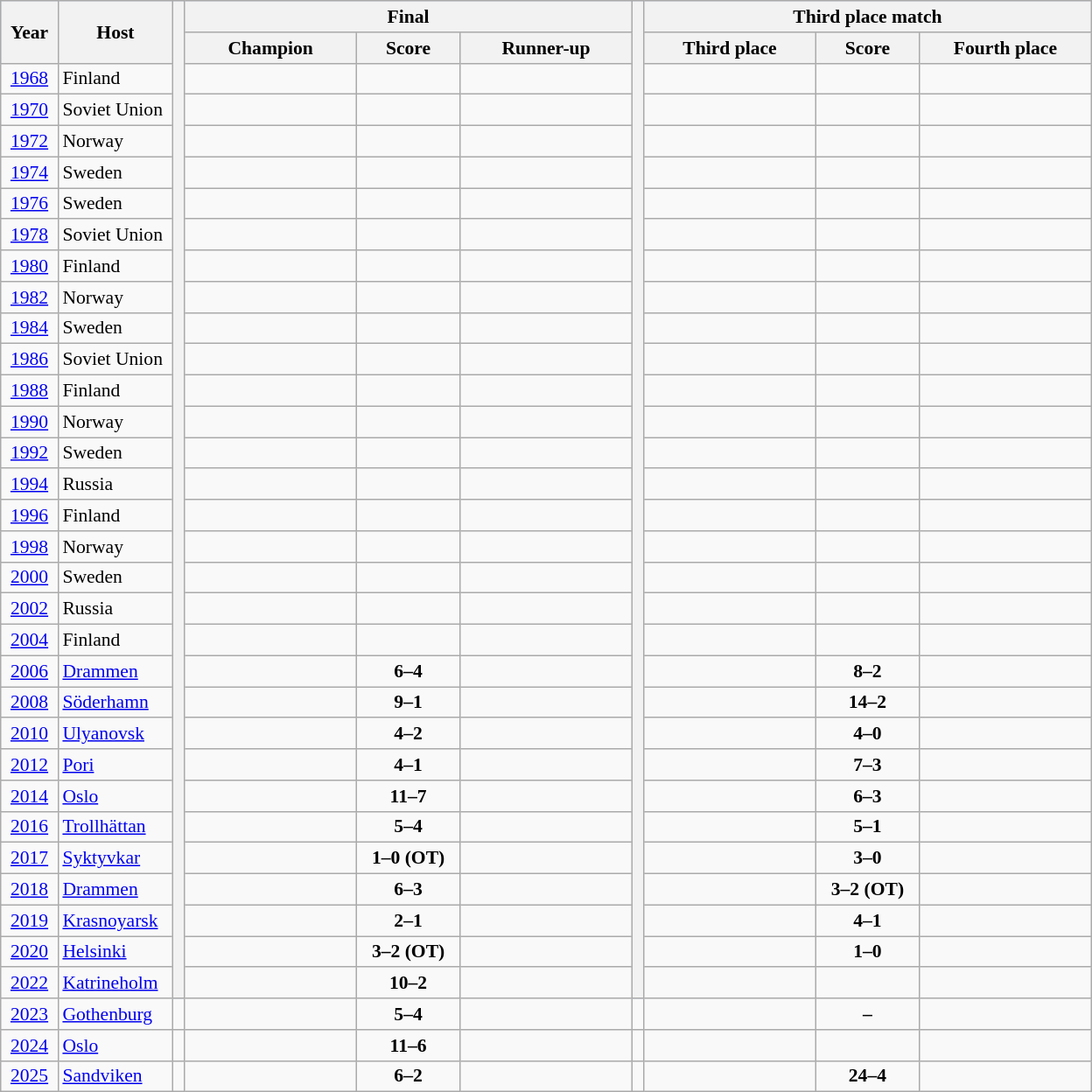<table class="wikitable" style="font-size:90%; text-align: center;">
<tr bgcolor=#C1D8FF>
<th rowspan=2 width=5%>Year</th>
<th rowspan=2 width=10%>Host</th>
<th rowspan=32 width="1%" bgcolor="ffffff"></th>
<th colspan=3>Final</th>
<th rowspan=32 width="1%" bgcolor="ffffff"></th>
<th colspan=3>Third place match</th>
</tr>
<tr bgcolor=#EFEFEF>
<th width=15%>Champion</th>
<th width=9%>Score</th>
<th width=15%>Runner-up</th>
<th width=15%>Third place</th>
<th width=9%>Score</th>
<th width=15%>Fourth place</th>
</tr>
<tr ---- valign="top">
<td><a href='#'>1968</a></td>
<td align=left>Finland</td>
<td></td>
<td></td>
<td></td>
<td></td>
<td></td>
<td></td>
</tr>
<tr ---- valign="top">
<td><a href='#'>1970</a></td>
<td align=left>Soviet Union</td>
<td></td>
<td></td>
<td></td>
<td></td>
<td></td>
<td></td>
</tr>
<tr ---- valign="top">
<td><a href='#'>1972</a></td>
<td align=left>Norway</td>
<td></td>
<td></td>
<td></td>
<td></td>
<td></td>
<td></td>
</tr>
<tr ---- valign="top">
<td><a href='#'>1974</a></td>
<td align=left>Sweden</td>
<td></td>
<td></td>
<td></td>
<td></td>
<td></td>
<td></td>
</tr>
<tr ---- valign="top">
<td><a href='#'>1976</a></td>
<td align=left>Sweden</td>
<td></td>
<td></td>
<td></td>
<td></td>
<td></td>
<td></td>
</tr>
<tr ---- valign="top">
<td><a href='#'>1978</a></td>
<td align=left>Soviet Union</td>
<td></td>
<td></td>
<td></td>
<td></td>
<td></td>
<td></td>
</tr>
<tr ---- valign="top">
<td><a href='#'>1980</a></td>
<td align=left>Finland</td>
<td></td>
<td></td>
<td></td>
<td></td>
<td></td>
<td></td>
</tr>
<tr ---- valign="top">
<td><a href='#'>1982</a></td>
<td align=left>Norway</td>
<td></td>
<td></td>
<td></td>
<td></td>
<td></td>
<td></td>
</tr>
<tr ---- valign="top">
<td><a href='#'>1984</a></td>
<td align=left>Sweden</td>
<td></td>
<td></td>
<td></td>
<td></td>
<td></td>
<td></td>
</tr>
<tr ---- valign="top">
<td><a href='#'>1986</a></td>
<td align=left>Soviet Union</td>
<td></td>
<td></td>
<td></td>
<td></td>
<td></td>
<td></td>
</tr>
<tr ---- valign="top">
<td><a href='#'>1988</a></td>
<td align=left>Finland</td>
<td></td>
<td></td>
<td></td>
<td></td>
<td></td>
<td></td>
</tr>
<tr ---- valign="top">
<td><a href='#'>1990</a></td>
<td align=left>Norway</td>
<td></td>
<td></td>
<td></td>
<td></td>
<td></td>
<td></td>
</tr>
<tr ---- valign="top">
<td><a href='#'>1992</a></td>
<td align=left>Sweden</td>
<td></td>
<td></td>
<td></td>
<td></td>
<td></td>
<td></td>
</tr>
<tr ---- valign="top">
<td><a href='#'>1994</a></td>
<td align=left>Russia</td>
<td></td>
<td></td>
<td></td>
<td></td>
<td></td>
<td></td>
</tr>
<tr ---- valign="top">
<td><a href='#'>1996</a></td>
<td align=left>Finland</td>
<td></td>
<td></td>
<td></td>
<td></td>
<td></td>
<td></td>
</tr>
<tr ---- valign="top">
<td><a href='#'>1998</a></td>
<td align=left>Norway</td>
<td></td>
<td></td>
<td></td>
<td></td>
<td></td>
<td></td>
</tr>
<tr ---- valign="top">
<td><a href='#'>2000</a></td>
<td align=left>Sweden</td>
<td></td>
<td></td>
<td></td>
<td></td>
<td></td>
<td></td>
</tr>
<tr ---- valign="top">
<td><a href='#'>2002</a></td>
<td align=left>Russia</td>
<td></td>
<td></td>
<td></td>
<td></td>
<td></td>
<td></td>
</tr>
<tr ---- valign="top">
<td><a href='#'>2004</a></td>
<td align=left>Finland</td>
<td></td>
<td></td>
<td></td>
<td></td>
<td></td>
<td></td>
</tr>
<tr ---- valign="top">
<td><a href='#'>2006</a></td>
<td align=left> <a href='#'>Drammen</a></td>
<td></td>
<td><strong>6–4</strong></td>
<td></td>
<td></td>
<td><strong>8–2</strong></td>
<td></td>
</tr>
<tr ---- valign="top">
<td><a href='#'>2008</a></td>
<td align=left> <a href='#'>Söderhamn</a></td>
<td></td>
<td><strong>9–1</strong></td>
<td></td>
<td></td>
<td><strong>14–2</strong></td>
<td></td>
</tr>
<tr ---- valign="top">
<td><a href='#'>2010</a></td>
<td align=left> <a href='#'>Ulyanovsk</a></td>
<td></td>
<td><strong>4–2</strong></td>
<td></td>
<td></td>
<td><strong>4–0</strong></td>
<td></td>
</tr>
<tr ---- valign="top">
<td><a href='#'>2012</a></td>
<td align=left> <a href='#'>Pori</a></td>
<td></td>
<td><strong>4–1</strong></td>
<td></td>
<td></td>
<td><strong>7–3</strong></td>
<td></td>
</tr>
<tr ---- valign="top">
<td><a href='#'>2014</a></td>
<td align=left> <a href='#'>Oslo</a></td>
<td></td>
<td><strong>11–7</strong></td>
<td></td>
<td></td>
<td><strong>6–3</strong></td>
<td></td>
</tr>
<tr ---- valign="top">
<td><a href='#'>2016</a></td>
<td align=left> <a href='#'>Trollhättan</a></td>
<td></td>
<td><strong>5–4</strong></td>
<td></td>
<td></td>
<td><strong>5–1</strong></td>
<td></td>
</tr>
<tr ---- valign="top">
<td><a href='#'>2017</a></td>
<td align=left> <a href='#'>Syktyvkar</a></td>
<td></td>
<td><strong>1–0 (OT)</strong></td>
<td></td>
<td></td>
<td><strong>3–0</strong></td>
<td></td>
</tr>
<tr ---- valign="top">
<td><a href='#'>2018</a></td>
<td align=left> <a href='#'>Drammen</a></td>
<td></td>
<td><strong>6–3</strong></td>
<td></td>
<td></td>
<td><strong>3–2 (OT)</strong></td>
<td></td>
</tr>
<tr ---- valign="top">
<td><a href='#'>2019</a></td>
<td align=left> <a href='#'>Krasnoyarsk</a></td>
<td></td>
<td><strong>2–1</strong></td>
<td></td>
<td></td>
<td><strong>4–1</strong></td>
<td></td>
</tr>
<tr ---- valign="top">
<td><a href='#'>2020</a></td>
<td align=left> <a href='#'>Helsinki</a></td>
<td></td>
<td><strong>3–2 (OT)</strong></td>
<td></td>
<td></td>
<td><strong>1–0</strong></td>
<td></td>
</tr>
<tr ---- valign="top">
<td><a href='#'>2022</a></td>
<td align=left> <a href='#'>Katrineholm</a></td>
<td></td>
<td><strong>10–2</strong></td>
<td></td>
<td></td>
<td></td>
<td></td>
</tr>
<tr ---- valign="top">
<td><a href='#'>2023</a></td>
<td align=left> <a href='#'>Gothenburg</a></td>
<td></td>
<td></td>
<td><strong>5–4</strong></td>
<td></td>
<td></td>
<td></td>
<td><strong>–</strong></td>
<td></td>
</tr>
<tr ---- valign="top">
<td><a href='#'>2024</a></td>
<td align=left> <a href='#'>Oslo</a></td>
<td></td>
<td></td>
<td><strong>11–6</strong></td>
<td></td>
<td></td>
<td></td>
<td></td>
<td></td>
</tr>
<tr ---- valign="top">
<td><a href='#'>2025</a></td>
<td align=left> <a href='#'>Sandviken</a></td>
<td></td>
<td></td>
<td><strong>6–2</strong></td>
<td></td>
<td></td>
<td></td>
<td><strong>24–4</strong></td>
<td></td>
</tr>
</table>
